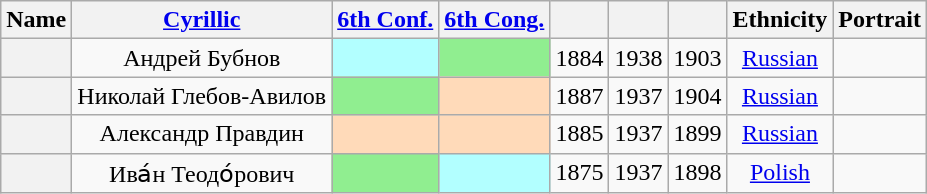<table class="wikitable sortable" style=text-align:center>
<tr>
<th scope="col">Name</th>
<th scope="col" class="unsortable"><a href='#'>Cyrillic</a></th>
<th scope="col"><a href='#'>6th Conf.</a></th>
<th scope="col"><a href='#'>6th Cong.</a></th>
<th scope="col"></th>
<th scope="col"></th>
<th scope="col"></th>
<th scope="col">Ethnicity</th>
<th scope="col" class="unsortable">Portrait</th>
</tr>
<tr>
<th align="center" scope="row" style="font-weight:normal;"></th>
<td>Андрей Бубнов</td>
<td bgcolor = #B2FFFF></td>
<td bgcolor = LightGreen></td>
<td>1884</td>
<td>1938</td>
<td>1903</td>
<td><a href='#'>Russian</a></td>
<td></td>
</tr>
<tr>
<th align="center" scope="row" style="font-weight:normal;"></th>
<td>Николай Глебов-Авилов</td>
<td bgcolor = LightGreen></td>
<td bgcolor = PeachPuff></td>
<td>1887</td>
<td>1937</td>
<td>1904</td>
<td><a href='#'>Russian</a></td>
<td></td>
</tr>
<tr>
<th align="center" scope="row" style="font-weight:normal;"></th>
<td>Александр Правдин</td>
<td bgcolor = PeachPuff></td>
<td bgcolor = PeachPuff></td>
<td>1885</td>
<td>1937</td>
<td>1899</td>
<td><a href='#'>Russian</a></td>
<td></td>
</tr>
<tr>
<th align="center" scope="row" style="font-weight:normal;"></th>
<td>Ива́н Теодо́рович</td>
<td bgcolor = LightGreen></td>
<td bgcolor = #B2FFFF></td>
<td>1875</td>
<td>1937</td>
<td>1898</td>
<td><a href='#'>Polish</a></td>
<td></td>
</tr>
</table>
